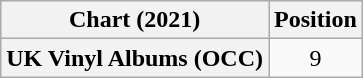<table class="wikitable sortable plainrowheaders" style="text-align:center">
<tr>
<th scope="col">Chart (2021)</th>
<th scope="col">Position</th>
</tr>
<tr>
<th scope="row">UK Vinyl Albums (OCC)</th>
<td align="center">9</td>
</tr>
</table>
